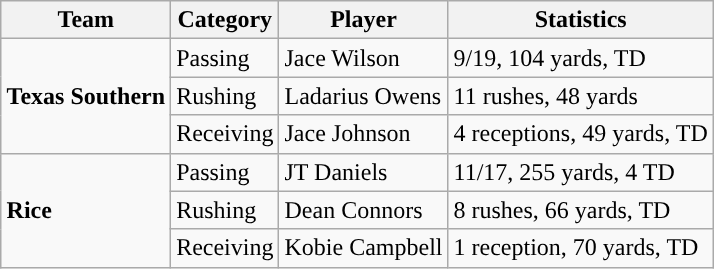<table class="wikitable" style="float: right;">
<tr>
<th>Team</th>
<th>Category</th>
<th>Player</th>
<th>Statistics</th>
</tr>
<tr>
<td rowspan=3><strong>Texas Southern</strong></td>
<td>Passing</td>
<td>Jace Wilson</td>
<td>9/19, 104 yards, TD</td>
</tr>
<tr>
<td>Rushing</td>
<td>Ladarius Owens</td>
<td>11 rushes, 48 yards</td>
</tr>
<tr>
<td>Receiving</td>
<td>Jace Johnson</td>
<td>4 receptions, 49 yards, TD</td>
</tr>
<tr>
<td rowspan=3><strong>Rice</strong></td>
<td>Passing</td>
<td>JT Daniels</td>
<td>11/17, 255 yards, 4 TD</td>
</tr>
<tr>
<td>Rushing</td>
<td>Dean Connors</td>
<td>8 rushes, 66 yards, TD</td>
</tr>
<tr>
<td>Receiving</td>
<td>Kobie Campbell</td>
<td>1 reception, 70 yards, TD</td>
</tr>
</table>
